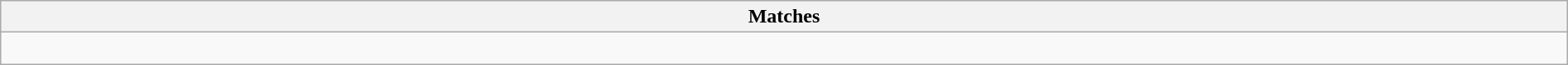<table class="wikitable collapsible collapsed" style="width:100%;">
<tr>
<th>Matches</th>
</tr>
<tr>
<td><br></td>
</tr>
</table>
